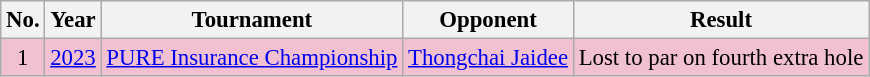<table class="wikitable" style="font-size:95%;">
<tr>
<th>No.</th>
<th>Year</th>
<th>Tournament</th>
<th>Opponent</th>
<th>Result</th>
</tr>
<tr style="background:#F2C1D1;">
<td align=center>1</td>
<td><a href='#'>2023</a></td>
<td><a href='#'>PURE Insurance Championship</a></td>
<td> <a href='#'>Thongchai Jaidee</a></td>
<td>Lost to par on fourth extra hole</td>
</tr>
</table>
